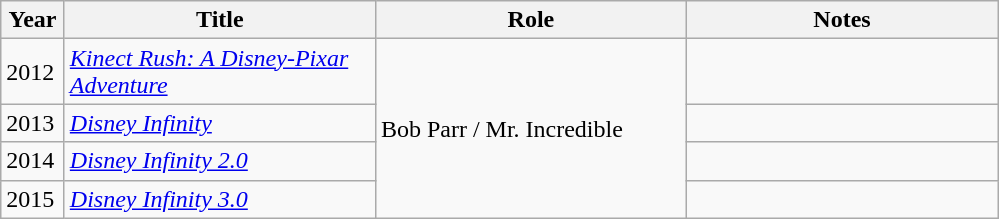<table class="wikitable sortable">
<tr>
<th width=35px>Year</th>
<th width=200px>Title</th>
<th width=200px>Role</th>
<th width=200px>Notes</th>
</tr>
<tr>
<td>2012</td>
<td><em><a href='#'>Kinect Rush: A Disney-Pixar Adventure</a></em></td>
<td rowspan="4">Bob Parr / Mr. Incredible</td>
<td></td>
</tr>
<tr>
<td>2013</td>
<td><em><a href='#'>Disney Infinity</a></em></td>
<td></td>
</tr>
<tr>
<td>2014</td>
<td><em><a href='#'>Disney Infinity 2.0</a></em></td>
<td></td>
</tr>
<tr>
<td>2015</td>
<td><em><a href='#'>Disney Infinity 3.0</a></em></td>
<td></td>
</tr>
</table>
